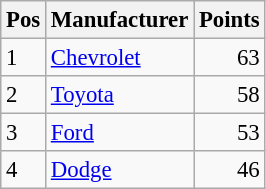<table class="wikitable" style="font-size: 95%;">
<tr>
<th>Pos</th>
<th>Manufacturer</th>
<th>Points</th>
</tr>
<tr>
<td>1</td>
<td><a href='#'>Chevrolet</a></td>
<td style="text-align:right;">63</td>
</tr>
<tr>
<td>2</td>
<td><a href='#'>Toyota</a></td>
<td style="text-align:right;">58</td>
</tr>
<tr>
<td>3</td>
<td><a href='#'>Ford</a></td>
<td style="text-align:right;">53</td>
</tr>
<tr>
<td>4</td>
<td><a href='#'>Dodge</a></td>
<td style="text-align:right;">46</td>
</tr>
</table>
